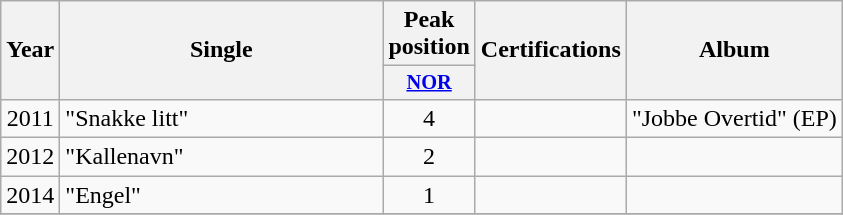<table class="wikitable plainrowheaders" style="text-align:center;">
<tr>
<th scope="col" rowspan="2">Year</th>
<th scope="col" rowspan="2" style="width:13em;">Single</th>
<th scope="col">Peak position</th>
<th scope="col" rowspan="2">Certifications</th>
<th scope="col" rowspan="2">Album</th>
</tr>
<tr>
<th scope="col" style="width:3em;font-size:85%;"><a href='#'>NOR</a><br></th>
</tr>
<tr>
<td>2011</td>
<td style="text-align:left;">"Snakke litt"</td>
<td>4</td>
<td style="text-align:left;"></td>
<td style="text-align:left;">"Jobbe Overtid" (EP)</td>
</tr>
<tr>
<td>2012</td>
<td style="text-align:left;">"Kallenavn"</td>
<td>2</td>
<td style="text-align:left;"></td>
<td style="text-align:left;"></td>
</tr>
<tr>
<td>2014</td>
<td style="text-align:left;">"Engel"</td>
<td>1</td>
<td style="text-align:left;"></td>
<td style="text-align:left;"></td>
</tr>
<tr>
</tr>
</table>
